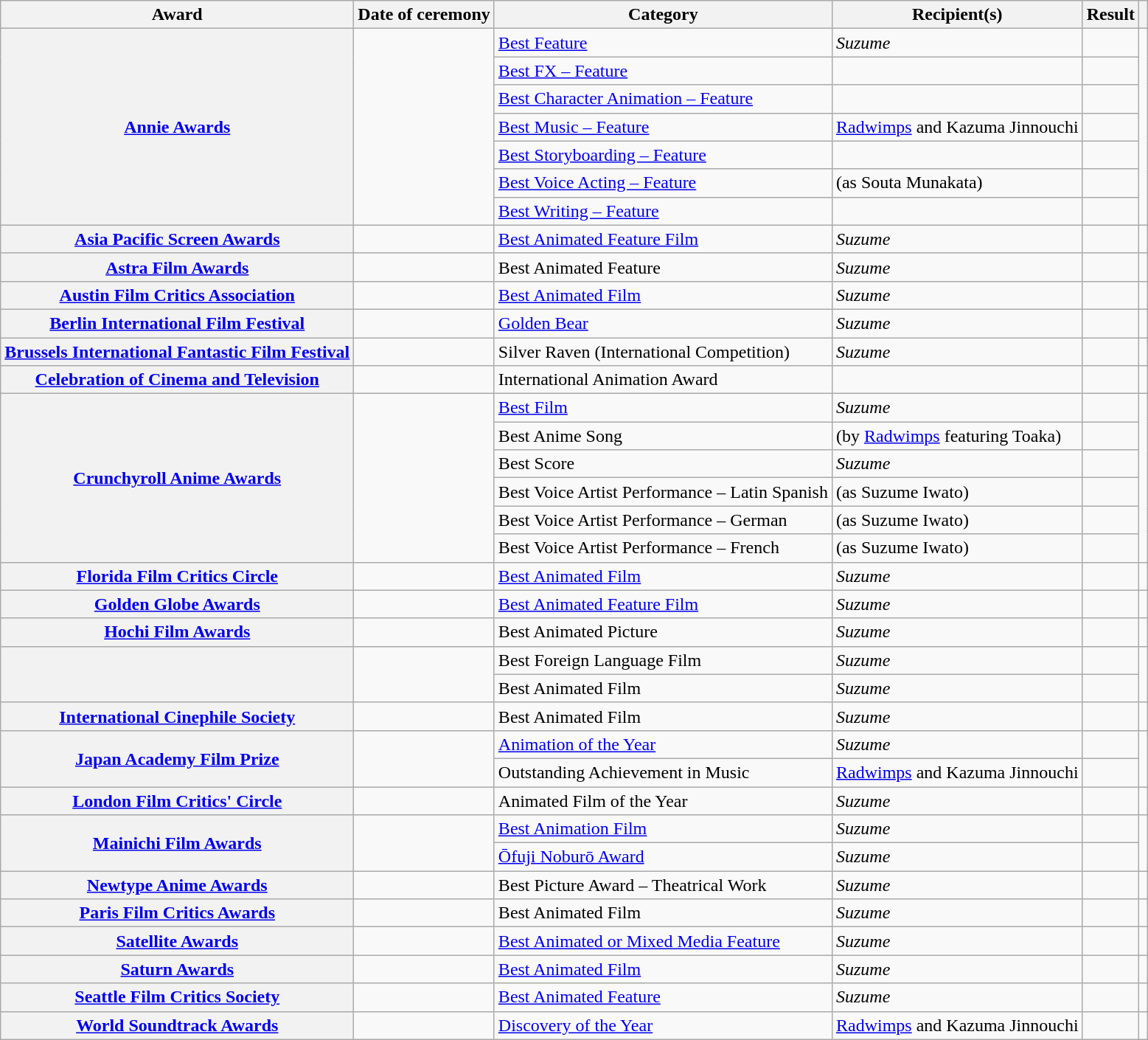<table class="wikitable plainrowheaders sortable">
<tr>
<th scope="col">Award</th>
<th scope="col">Date of ceremony</th>
<th scope="col">Category</th>
<th scope="col">Recipient(s)</th>
<th scope="col">Result</th>
<th scope="col" class="unsortable"></th>
</tr>
<tr>
<th scope="rowgroup" rowspan="7"><a href='#'>Annie Awards</a></th>
<td rowspan="7"><a href='#'></a></td>
<td><a href='#'>Best Feature</a></td>
<td><em>Suzume</em></td>
<td></td>
<td style="text-align:center;" rowspan="7"></td>
</tr>
<tr>
<td><a href='#'>Best FX – Feature</a></td>
<td></td>
<td></td>
</tr>
<tr>
<td><a href='#'>Best Character Animation – Feature</a></td>
<td></td>
<td></td>
</tr>
<tr>
<td><a href='#'>Best Music – Feature</a></td>
<td><a href='#'>Radwimps</a> and Kazuma Jinnouchi</td>
<td></td>
</tr>
<tr>
<td><a href='#'>Best Storyboarding – Feature</a></td>
<td></td>
<td></td>
</tr>
<tr>
<td><a href='#'>Best Voice Acting – Feature</a></td>
<td> (as Souta Munakata)</td>
<td></td>
</tr>
<tr>
<td><a href='#'>Best Writing – Feature</a></td>
<td></td>
<td></td>
</tr>
<tr>
<th scope="row"><a href='#'>Asia Pacific Screen Awards</a></th>
<td><a href='#'></a></td>
<td><a href='#'>Best Animated Feature Film</a></td>
<td><em>Suzume</em></td>
<td></td>
<td style="text-align:center;"></td>
</tr>
<tr>
<th scope="row"><a href='#'>Astra Film Awards</a></th>
<td><a href='#'></a></td>
<td>Best Animated Feature</td>
<td><em>Suzume</em></td>
<td></td>
<td style="text-align:center;"></td>
</tr>
<tr>
<th scope="row"><a href='#'>Austin Film Critics Association</a></th>
<td><a href='#'></a></td>
<td><a href='#'>Best Animated Film</a></td>
<td><em>Suzume</em></td>
<td></td>
<td style="text-align:center;"></td>
</tr>
<tr>
<th scope="row"><a href='#'>Berlin International Film Festival</a></th>
<td><a href='#'></a></td>
<td><a href='#'>Golden Bear</a></td>
<td><em>Suzume</em></td>
<td></td>
<td style="text-align:center;"></td>
</tr>
<tr>
<th scope="row"><a href='#'>Brussels International Fantastic Film Festival</a></th>
<td></td>
<td>Silver Raven (International Competition)</td>
<td><em>Suzume</em></td>
<td></td>
<td style="text-align:center;"><br></td>
</tr>
<tr>
<th scope="row"><a href='#'>Celebration of Cinema and Television</a></th>
<td></td>
<td>International Animation Award</td>
<td></td>
<td></td>
<td style="text-align:center;"></td>
</tr>
<tr>
<th scope="rowgroup" rowspan="6"><a href='#'>Crunchyroll Anime Awards</a></th>
<td rowspan="6"><a href='#'></a></td>
<td><a href='#'>Best Film</a></td>
<td><em>Suzume</em></td>
<td></td>
<td style="text-align:center;" rowspan="6"></td>
</tr>
<tr>
<td>Best Anime Song</td>
<td> (by <a href='#'>Radwimps</a> featuring Toaka)</td>
<td></td>
</tr>
<tr>
<td>Best Score</td>
<td><em>Suzume</em></td>
<td></td>
</tr>
<tr>
<td>Best Voice Artist Performance – Latin Spanish</td>
<td> (as Suzume Iwato)</td>
<td></td>
</tr>
<tr>
<td>Best Voice Artist Performance – German</td>
<td> (as Suzume Iwato)</td>
<td></td>
</tr>
<tr>
<td>Best Voice Artist Performance – French</td>
<td> (as Suzume Iwato)</td>
<td></td>
</tr>
<tr>
<th scope="row"><a href='#'>Florida Film Critics Circle</a></th>
<td><a href='#'></a></td>
<td><a href='#'>Best Animated Film</a></td>
<td><em>Suzume</em></td>
<td></td>
<td style="text-align:center;"></td>
</tr>
<tr>
<th scope="row"><a href='#'>Golden Globe Awards</a></th>
<td><a href='#'></a></td>
<td><a href='#'>Best Animated Feature Film</a></td>
<td><em>Suzume</em></td>
<td></td>
<td style="text-align:center;"></td>
</tr>
<tr>
<th scope="row"><a href='#'>Hochi Film Awards</a></th>
<td></td>
<td>Best Animated Picture</td>
<td><em>Suzume</em></td>
<td></td>
<td style="text-align:center;"></td>
</tr>
<tr>
<th scope="row" rowspan="2"></th>
<td rowspan="2"></td>
<td>Best Foreign Language Film</td>
<td><em>Suzume</em></td>
<td></td>
<td rowspan="2" align="center"><br></td>
</tr>
<tr>
<td>Best Animated Film</td>
<td><em>Suzume</em></td>
<td></td>
</tr>
<tr>
<th scope="row"><a href='#'>International Cinephile Society</a></th>
<td></td>
<td>Best Animated Film</td>
<td><em>Suzume</em></td>
<td></td>
<td style="text-align:center;"></td>
</tr>
<tr>
<th scope="rowgroup" rowspan="2"><a href='#'>Japan Academy Film Prize</a></th>
<td rowspan="2"><a href='#'></a></td>
<td><a href='#'>Animation of the Year</a></td>
<td><em>Suzume</em></td>
<td></td>
<td style="text-align:center;" rowspan="2"></td>
</tr>
<tr>
<td>Outstanding Achievement in Music</td>
<td><a href='#'>Radwimps</a> and Kazuma Jinnouchi</td>
<td></td>
</tr>
<tr>
<th scope="row"><a href='#'>London Film Critics' Circle</a></th>
<td><a href='#'></a></td>
<td>Animated Film of the Year</td>
<td><em>Suzume</em></td>
<td></td>
<td style="text-align:center;"></td>
</tr>
<tr>
<th scope="rowgroup" rowspan="2"><a href='#'>Mainichi Film Awards</a></th>
<td rowspan="2"></td>
<td><a href='#'>Best Animation Film</a></td>
<td><em>Suzume</em></td>
<td></td>
<td rowspan="2" style="text-align:center;"><br></td>
</tr>
<tr>
<td><a href='#'>Ōfuji Noburō Award</a></td>
<td><em>Suzume</em></td>
<td></td>
</tr>
<tr>
<th scope="row"><a href='#'>Newtype Anime Awards</a></th>
<td></td>
<td>Best Picture Award – Theatrical Work</td>
<td><em>Suzume</em></td>
<td></td>
<td style="text-align:center;"></td>
</tr>
<tr>
<th scope="row"><a href='#'>Paris Film Critics Awards</a></th>
<td></td>
<td>Best Animated Film</td>
<td><em>Suzume</em></td>
<td></td>
<td style="text-align:center;"></td>
</tr>
<tr>
<th scope="row"><a href='#'>Satellite Awards</a></th>
<td><a href='#'></a></td>
<td><a href='#'>Best Animated or Mixed Media Feature</a></td>
<td><em>Suzume</em></td>
<td></td>
<td style="text-align:center;"></td>
</tr>
<tr>
<th scope="row"><a href='#'>Saturn Awards</a></th>
<td><a href='#'></a></td>
<td><a href='#'>Best Animated Film</a></td>
<td><em>Suzume</em></td>
<td></td>
<td style="text-align:center;"></td>
</tr>
<tr>
<th scope="row"><a href='#'>Seattle Film Critics Society</a></th>
<td><a href='#'></a></td>
<td><a href='#'>Best Animated Feature</a></td>
<td><em>Suzume</em></td>
<td></td>
<td style="text-align:center;"></td>
</tr>
<tr>
<th scope="row"><a href='#'>World Soundtrack Awards</a></th>
<td></td>
<td><a href='#'>Discovery of the Year</a></td>
<td><a href='#'>Radwimps</a> and Kazuma Jinnouchi</td>
<td></td>
<td style="text-align:center;"></td>
</tr>
</table>
